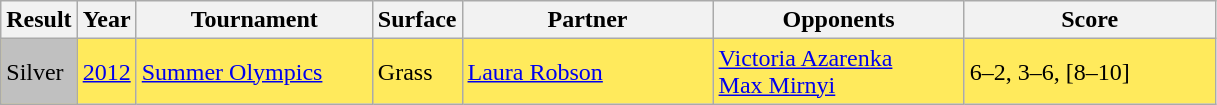<table class="sortable wikitable">
<tr>
<th>Result</th>
<th>Year</th>
<th width=150>Tournament</th>
<th>Surface</th>
<th width=160>Partner</th>
<th width=160>Opponents</th>
<th width=160 class="unsortable">Score</th>
</tr>
<tr style="background:#ffea5c;">
<td style="background:silver;">Silver</td>
<td><a href='#'>2012</a></td>
<td><a href='#'>Summer Olympics</a></td>
<td>Grass</td>
<td> <a href='#'>Laura Robson</a></td>
<td> <a href='#'>Victoria Azarenka</a> <br> <a href='#'>Max Mirnyi</a></td>
<td>6–2, 3–6, [8–10]</td>
</tr>
</table>
